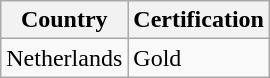<table class="wikitable">
<tr>
<th>Country</th>
<th>Certification</th>
</tr>
<tr>
<td>Netherlands</td>
<td>Gold</td>
</tr>
</table>
